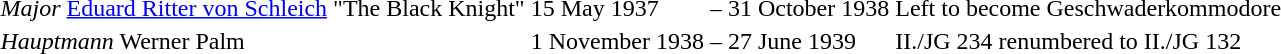<table>
<tr>
<td><em>Major</em> <a href='#'>Eduard Ritter von Schleich</a> "The Black Knight"</td>
<td>15 May 1937</td>
<td>–</td>
<td>31 October 1938</td>
<td>Left to become Geschwaderkommodore</td>
</tr>
<tr>
<td><em>Hauptmann</em> Werner Palm</td>
<td>1 November 1938</td>
<td>–</td>
<td>27 June 1939</td>
<td>II./JG 234 renumbered to II./JG 132</td>
</tr>
</table>
